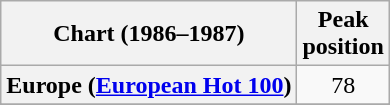<table class="wikitable sortable plainrowheaders" style="text-align:center">
<tr>
<th scope="col">Chart (1986–1987)</th>
<th scope="col">Peak<br>position</th>
</tr>
<tr>
<th scope="row">Europe (<a href='#'>European Hot 100</a>)</th>
<td align="center">78</td>
</tr>
<tr>
</tr>
<tr>
</tr>
<tr>
</tr>
</table>
